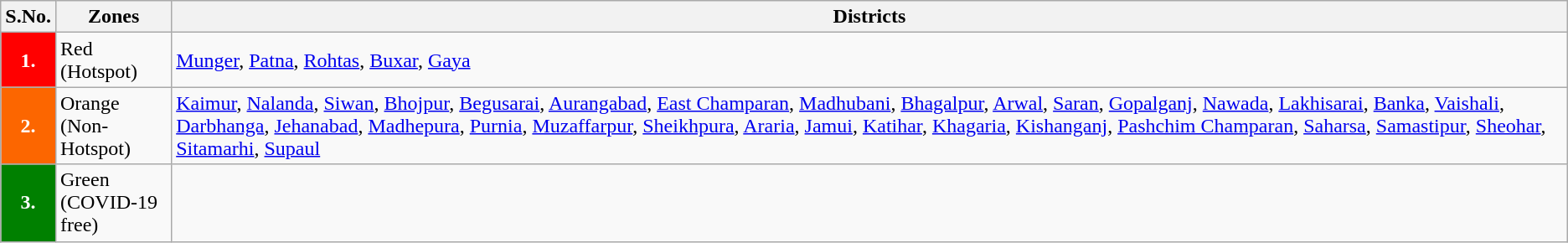<table class="wikitable">
<tr valign=top>
<th>S.No.<br></th>
<th>Zones</th>
<th>Districts</th>
</tr>
<tr>
<td ! style="text-align:center; background:#f00; color:white;"><strong>1.</strong></td>
<td>Red<br> (Hotspot)</td>
<td><a href='#'>Munger</a>, <a href='#'>Patna</a>, <a href='#'>Rohtas</a>, <a href='#'>Buxar</a>, <a href='#'>Gaya</a></td>
</tr>
<tr>
<td ! style="text-align:center; background:#FC6600; color:white"><strong>2.</strong></td>
<td>Orange<br> (Non-Hotspot)</td>
<td><a href='#'>Kaimur</a>, <a href='#'>Nalanda</a>, <a href='#'>Siwan</a>, <a href='#'>Bhojpur</a>, <a href='#'>Begusarai</a>, <a href='#'>Aurangabad</a>, <a href='#'>East Champaran</a>, <a href='#'>Madhubani</a>, <a href='#'>Bhagalpur</a>, <a href='#'>Arwal</a>, <a href='#'>Saran</a>, <a href='#'>Gopalganj</a>, <a href='#'>Nawada</a>, <a href='#'>Lakhisarai</a>, <a href='#'>Banka</a>, <a href='#'>Vaishali</a>, <a href='#'>Darbhanga</a>, <a href='#'>Jehanabad</a>, <a href='#'>Madhepura</a>, <a href='#'>Purnia</a>, <a href='#'>Muzaffarpur</a>, <a href='#'>Sheikhpura</a>, <a href='#'>Araria</a>, <a href='#'>Jamui</a>, <a href='#'>Katihar</a>, <a href='#'>Khagaria</a>, <a href='#'>Kishanganj</a>, <a href='#'>Pashchim Champaran</a>, <a href='#'>Saharsa</a>, <a href='#'>Samastipur</a>, <a href='#'>Sheohar</a>, <a href='#'>Sitamarhi</a>, <a href='#'>Supaul</a></td>
</tr>
<tr>
<td ! style="text-align:center; background:green; color:white;"><strong>3.</strong></td>
<td>Green<br> (COVID-19 free)</td>
<td></td>
</tr>
</table>
